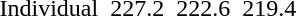<table>
<tr>
<td>Individual <br></td>
<td></td>
<td>227.2</td>
<td></td>
<td>222.6</td>
<td></td>
<td>219.4</td>
</tr>
</table>
